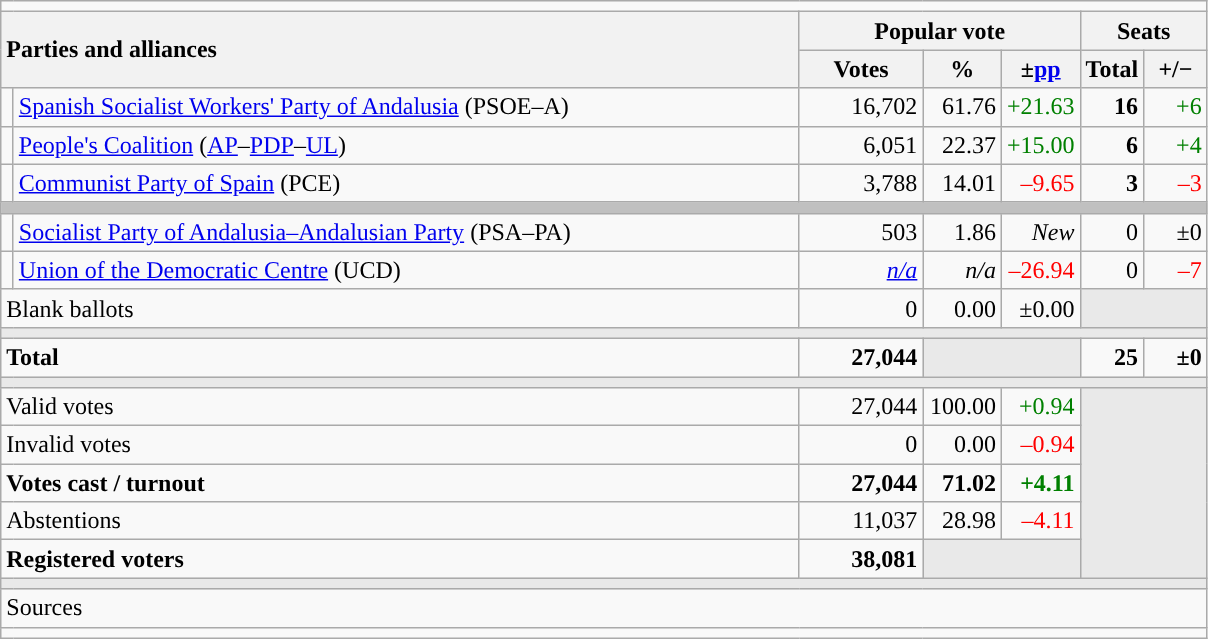<table class="wikitable" style="text-align:right;">
<tr>
<td colspan="7"></td>
</tr>
<tr>
<th style="text-align:left;" rowspan="2" colspan="2" width="525">Parties and alliances</th>
<th colspan="3">Popular vote</th>
<th colspan="2">Seats</th>
</tr>
<tr>
<th width="75">Votes</th>
<th width="45">%</th>
<th width="45">±<a href='#'>pp</a></th>
<th width="35">Total</th>
<th width="35">+/−</th>
</tr>
<tr>
<td width="1" style="color:inherit;background:"></td>
<td align="left"><a href='#'>Spanish Socialist Workers' Party of Andalusia</a> (PSOE–A)</td>
<td>16,702</td>
<td>61.76</td>
<td style="color:green;">+21.63</td>
<td><strong>16</strong></td>
<td style="color:green;">+6</td>
</tr>
<tr>
<td style="color:inherit;background:"></td>
<td align="left"><a href='#'>People's Coalition</a> (<a href='#'>AP</a>–<a href='#'>PDP</a>–<a href='#'>UL</a>)</td>
<td>6,051</td>
<td>22.37</td>
<td style="color:green;">+15.00</td>
<td><strong>6</strong></td>
<td style="color:green;">+4</td>
</tr>
<tr>
<td style="color:inherit;background:"></td>
<td align="left"><a href='#'>Communist Party of Spain</a> (PCE)</td>
<td>3,788</td>
<td>14.01</td>
<td style="color:red;">–9.65</td>
<td><strong>3</strong></td>
<td style="color:red;">–3</td>
</tr>
<tr>
<td colspan="7" bgcolor="#C0C0C0"></td>
</tr>
<tr>
<td style="color:inherit;background:"></td>
<td align="left"><a href='#'>Socialist Party of Andalusia–Andalusian Party</a> (PSA–PA)</td>
<td>503</td>
<td>1.86</td>
<td><em>New</em></td>
<td>0</td>
<td>±0</td>
</tr>
<tr>
<td style="color:inherit;background:"></td>
<td align="left"><a href='#'>Union of the Democratic Centre</a> (UCD)</td>
<td><em><a href='#'>n/a</a></em></td>
<td><em>n/a</em></td>
<td style="color:red;">–26.94</td>
<td>0</td>
<td style="color:red;">–7</td>
</tr>
<tr>
<td align="left" colspan="2">Blank ballots</td>
<td>0</td>
<td>0.00</td>
<td>±0.00</td>
<td bgcolor="#E9E9E9" colspan="2"></td>
</tr>
<tr>
<td colspan="7" bgcolor="#E9E9E9"></td>
</tr>
<tr style="font-weight:bold;">
<td align="left" colspan="2">Total</td>
<td>27,044</td>
<td bgcolor="#E9E9E9" colspan="2"></td>
<td>25</td>
<td>±0</td>
</tr>
<tr>
<td colspan="7" bgcolor="#E9E9E9"></td>
</tr>
<tr>
<td align="left" colspan="2">Valid votes</td>
<td>27,044</td>
<td>100.00</td>
<td style="color:green;">+0.94</td>
<td bgcolor="#E9E9E9" colspan="2" rowspan="5"></td>
</tr>
<tr>
<td align="left" colspan="2">Invalid votes</td>
<td>0</td>
<td>0.00</td>
<td style="color:red;">–0.94</td>
</tr>
<tr style="font-weight:bold;">
<td align="left" colspan="2">Votes cast / turnout</td>
<td>27,044</td>
<td>71.02</td>
<td style="color:green;">+4.11</td>
</tr>
<tr>
<td align="left" colspan="2">Abstentions</td>
<td>11,037</td>
<td>28.98</td>
<td style="color:red;">–4.11</td>
</tr>
<tr style="font-weight:bold;">
<td align="left" colspan="2">Registered voters</td>
<td>38,081</td>
<td bgcolor="#E9E9E9" colspan="2"></td>
</tr>
<tr>
<td colspan="7" bgcolor="#E9E9E9"></td>
</tr>
<tr>
<td align="left" colspan="7">Sources</td>
</tr>
<tr>
<td colspan="7" style="text-align:left; max-width:790px;"></td>
</tr>
</table>
